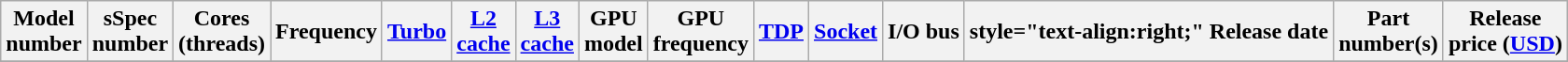<table class="wikitable">
<tr>
<th>Model<br>number</th>
<th>sSpec<br>number</th>
<th>Cores<br>(threads)</th>
<th>Frequency</th>
<th><a href='#'>Turbo</a></th>
<th><a href='#'>L2<br>cache</a></th>
<th><a href='#'>L3<br>cache</a></th>
<th>GPU<br>model</th>
<th>GPU<br>frequency</th>
<th><a href='#'>TDP</a></th>
<th><a href='#'>Socket</a></th>
<th>I/O bus<br></th>
<th>style="text-align:right;"  Release date</th>
<th>Part<br>number(s)</th>
<th>Release<br>price (<a href='#'>USD</a>)<br></th>
</tr>
<tr>
</tr>
</table>
